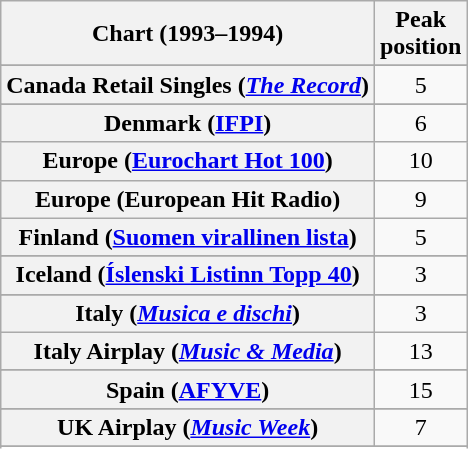<table class="wikitable sortable plainrowheaders" style="text-align:center">
<tr>
<th>Chart (1993–1994)</th>
<th>Peak<br>position</th>
</tr>
<tr>
</tr>
<tr>
</tr>
<tr>
</tr>
<tr>
<th scope="row">Canada Retail Singles (<em><a href='#'>The Record</a></em>)</th>
<td>5</td>
</tr>
<tr>
</tr>
<tr>
<th scope="row">Denmark (<a href='#'>IFPI</a>)</th>
<td>6</td>
</tr>
<tr>
<th scope="row">Europe (<a href='#'>Eurochart Hot 100</a>)</th>
<td>10</td>
</tr>
<tr>
<th scope="row">Europe (European Hit Radio)</th>
<td>9</td>
</tr>
<tr>
<th scope="row">Finland (<a href='#'>Suomen virallinen lista</a>)</th>
<td>5</td>
</tr>
<tr>
</tr>
<tr>
</tr>
<tr>
<th scope="row">Iceland (<a href='#'>Íslenski Listinn Topp 40</a>)</th>
<td>3</td>
</tr>
<tr>
</tr>
<tr>
<th scope="row">Italy (<em><a href='#'>Musica e dischi</a></em>)</th>
<td>3</td>
</tr>
<tr>
<th scope="row">Italy Airplay (<em><a href='#'>Music & Media</a></em>)</th>
<td>13</td>
</tr>
<tr>
</tr>
<tr>
</tr>
<tr>
</tr>
<tr>
<th scope="row">Spain (<a href='#'>AFYVE</a>)</th>
<td>15</td>
</tr>
<tr>
</tr>
<tr>
</tr>
<tr>
</tr>
<tr>
<th scope="row">UK Airplay (<em><a href='#'>Music Week</a></em>)</th>
<td>7</td>
</tr>
<tr>
</tr>
<tr>
</tr>
<tr>
</tr>
</table>
